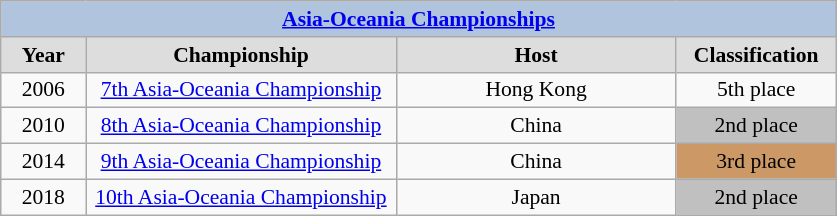<table class="wikitable" style=font-size:90%>
<tr align=center style="background:#B0C4DE;">
<td colspan=4><strong><a href='#'>Asia-Oceania Championships</a></strong></td>
</tr>
<tr align=center bgcolor="#dddddd">
<td width=50><strong>Year</strong></td>
<td width=200><strong>Championship</strong></td>
<td width=180><strong>Host</strong></td>
<td width=100><strong>Classification</strong></td>
</tr>
<tr align=center>
<td>2006</td>
<td><a href='#'>7th Asia-Oceania Championship</a></td>
<td>Hong Kong</td>
<td align="center">5th place</td>
</tr>
<tr align=center>
<td>2010</td>
<td><a href='#'>8th Asia-Oceania Championship</a></td>
<td>China</td>
<td bgcolor="silver" align="center"> 2nd place</td>
</tr>
<tr align=center>
<td>2014</td>
<td><a href='#'>9th Asia-Oceania Championship</a></td>
<td>China</td>
<td bgcolor="#CC9966" align="center"> 3rd place</td>
</tr>
<tr align=center>
<td>2018</td>
<td><a href='#'>10th Asia-Oceania Championship</a></td>
<td>Japan</td>
<td bgcolor="silver" align="center"> 2nd place</td>
</tr>
</table>
